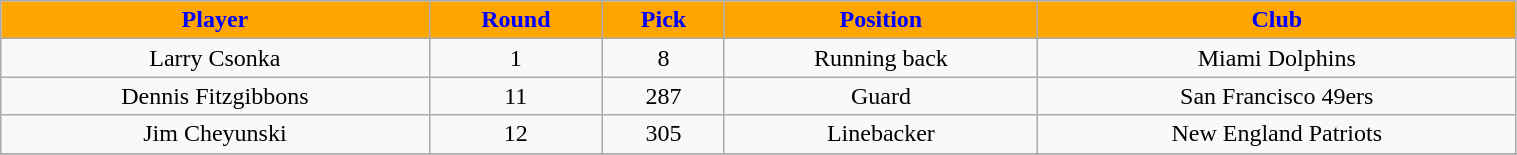<table class="wikitable" width="80%">
<tr align="center"  style="background:orange;color:blue;">
<td><strong>Player</strong></td>
<td><strong>Round</strong></td>
<td><strong>Pick</strong></td>
<td><strong>Position</strong></td>
<td><strong>Club</strong></td>
</tr>
<tr align="center" bgcolor="">
<td>Larry Csonka</td>
<td>1</td>
<td>8</td>
<td>Running back</td>
<td>Miami Dolphins</td>
</tr>
<tr align="center" bgcolor="">
<td>Dennis Fitzgibbons</td>
<td>11</td>
<td>287</td>
<td>Guard</td>
<td>San Francisco 49ers</td>
</tr>
<tr align="center" bgcolor="">
<td>Jim Cheyunski</td>
<td>12</td>
<td>305</td>
<td>Linebacker</td>
<td>New England Patriots</td>
</tr>
<tr align="center" bgcolor="">
</tr>
</table>
